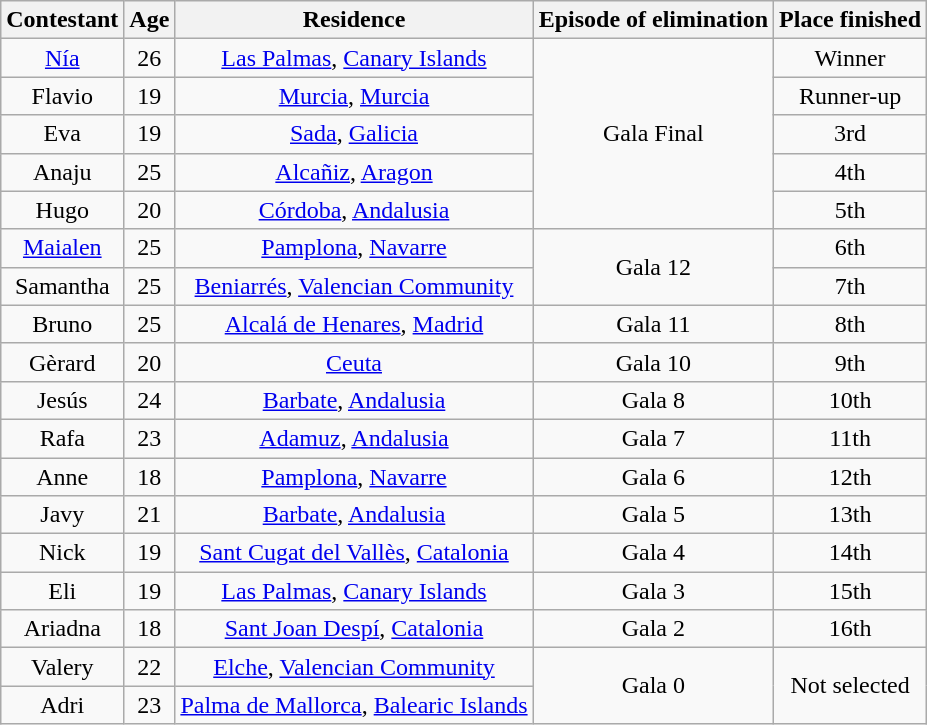<table class="wikitable sortable" style="text-align:center">
<tr>
<th>Contestant</th>
<th>Age</th>
<th>Residence</th>
<th>Episode of elimination</th>
<th>Place finished</th>
</tr>
<tr>
<td><a href='#'>Nía</a></td>
<td>26</td>
<td><a href='#'>Las Palmas</a>, <a href='#'>Canary Islands</a></td>
<td rowspan=5>Gala Final</td>
<td>Winner</td>
</tr>
<tr>
<td>Flavio</td>
<td>19</td>
<td><a href='#'>Murcia</a>, <a href='#'>Murcia</a></td>
<td>Runner-up</td>
</tr>
<tr>
<td>Eva</td>
<td>19</td>
<td><a href='#'>Sada</a>, <a href='#'>Galicia</a></td>
<td>3rd</td>
</tr>
<tr>
<td>Anaju</td>
<td>25</td>
<td><a href='#'>Alcañiz</a>, <a href='#'>Aragon</a></td>
<td>4th</td>
</tr>
<tr>
<td>Hugo</td>
<td>20</td>
<td><a href='#'>Córdoba</a>, <a href='#'>Andalusia</a></td>
<td>5th</td>
</tr>
<tr>
<td><a href='#'>Maialen</a></td>
<td>25</td>
<td><a href='#'>Pamplona</a>, <a href='#'>Navarre</a></td>
<td rowspan=2>Gala 12</td>
<td>6th</td>
</tr>
<tr>
<td>Samantha</td>
<td>25</td>
<td><a href='#'>Beniarrés</a>, <a href='#'>Valencian Community</a></td>
<td>7th</td>
</tr>
<tr>
<td>Bruno</td>
<td>25</td>
<td><a href='#'>Alcalá de Henares</a>, <a href='#'>Madrid</a></td>
<td>Gala 11</td>
<td>8th</td>
</tr>
<tr>
<td>Gèrard</td>
<td>20</td>
<td><a href='#'>Ceuta</a></td>
<td>Gala 10</td>
<td>9th</td>
</tr>
<tr>
<td>Jesús</td>
<td>24</td>
<td><a href='#'>Barbate</a>, <a href='#'>Andalusia</a></td>
<td>Gala 8</td>
<td>10th</td>
</tr>
<tr>
<td>Rafa</td>
<td>23</td>
<td><a href='#'>Adamuz</a>, <a href='#'>Andalusia</a></td>
<td>Gala 7</td>
<td>11th</td>
</tr>
<tr>
<td>Anne</td>
<td>18</td>
<td><a href='#'>Pamplona</a>, <a href='#'>Navarre</a></td>
<td>Gala 6</td>
<td>12th</td>
</tr>
<tr>
<td>Javy</td>
<td>21</td>
<td><a href='#'>Barbate</a>, <a href='#'>Andalusia</a></td>
<td>Gala 5</td>
<td>13th</td>
</tr>
<tr>
<td>Nick</td>
<td>19</td>
<td><a href='#'>Sant Cugat del Vallès</a>, <a href='#'>Catalonia</a></td>
<td>Gala 4</td>
<td>14th</td>
</tr>
<tr>
<td>Eli</td>
<td>19</td>
<td><a href='#'>Las Palmas</a>, <a href='#'>Canary Islands</a></td>
<td>Gala 3</td>
<td>15th</td>
</tr>
<tr>
<td>Ariadna</td>
<td>18</td>
<td><a href='#'>Sant Joan Despí</a>, <a href='#'>Catalonia</a></td>
<td>Gala 2</td>
<td>16th</td>
</tr>
<tr>
<td>Valery</td>
<td>22</td>
<td><a href='#'>Elche</a>, <a href='#'>Valencian Community</a></td>
<td rowspan=2>Gala 0</td>
<td rowspan=2>Not selected</td>
</tr>
<tr>
<td>Adri</td>
<td>23</td>
<td><a href='#'>Palma de Mallorca</a>, <a href='#'>Balearic Islands</a></td>
</tr>
</table>
